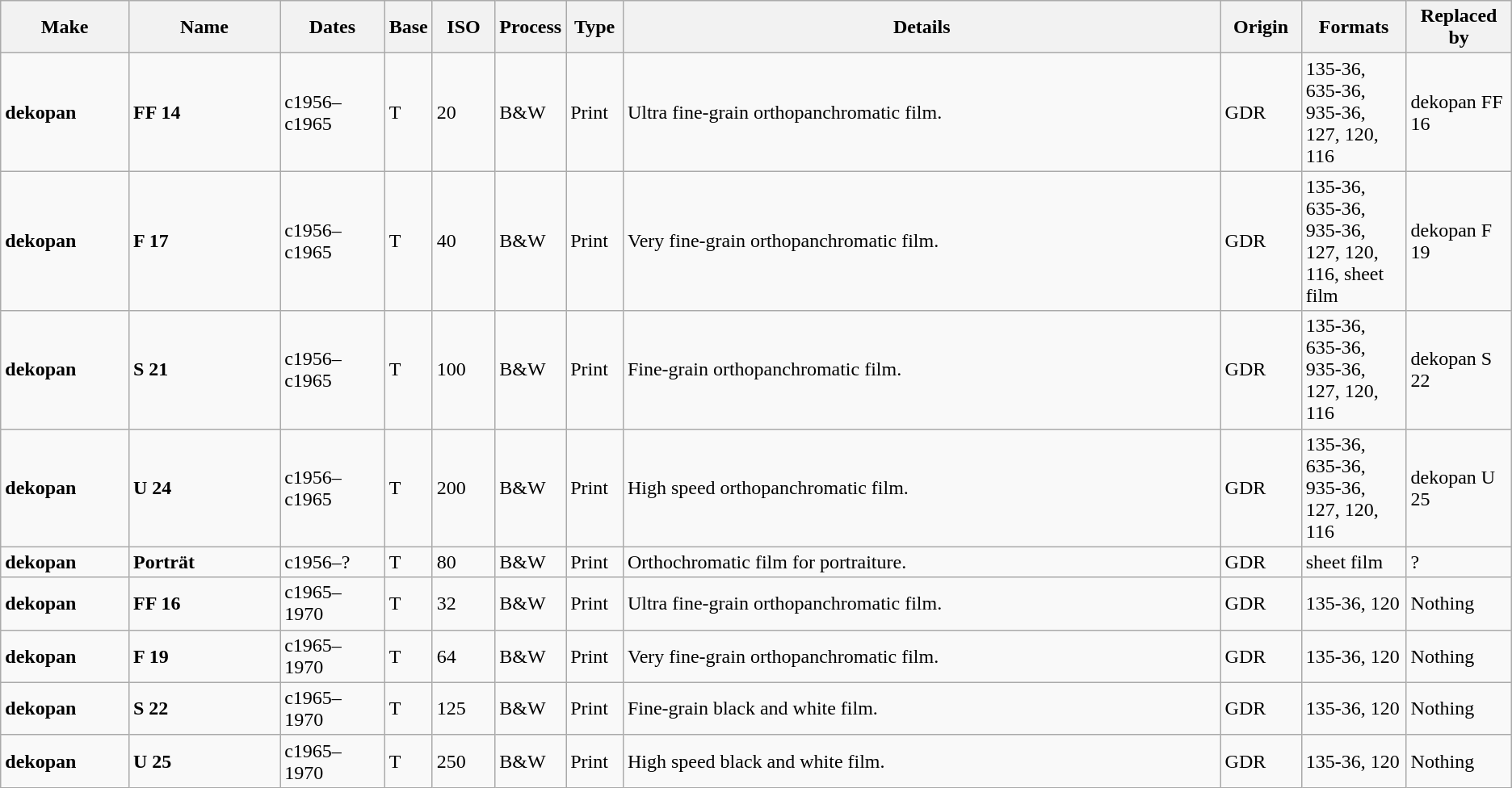<table class="wikitable">
<tr>
<th scope="col" style="width: 100px;">Make</th>
<th scope="col" style="width: 120px;">Name</th>
<th scope="col" style="width: 80px;">Dates</th>
<th scope="col" style="width: 30px;">Base</th>
<th scope="col" style="width: 45px;">ISO</th>
<th scope="col" style="width: 40px;">Process</th>
<th scope="col" style="width: 40px;">Type</th>
<th scope="col" style="width: 500px;">Details</th>
<th scope="col" style="width: 60px;">Origin</th>
<th scope="col" style="width: 80px;">Formats</th>
<th scope="col" style="width: 80px;">Replaced by</th>
</tr>
<tr>
<td><strong>dekopan</strong></td>
<td><strong>FF 14</strong></td>
<td>c1956–c1965</td>
<td>T</td>
<td>20</td>
<td>B&W</td>
<td>Print</td>
<td>Ultra fine-grain orthopanchromatic film.</td>
<td>GDR</td>
<td>135-36, 635-36, 935-36, 127, 120, 116</td>
<td>dekopan FF 16</td>
</tr>
<tr>
<td><strong>dekopan</strong></td>
<td><strong>F 17</strong></td>
<td>c1956–c1965</td>
<td>T</td>
<td>40</td>
<td>B&W</td>
<td>Print</td>
<td>Very fine-grain orthopanchromatic film.</td>
<td>GDR</td>
<td>135-36, 635-36, 935-36, 127, 120, 116, sheet film</td>
<td>dekopan F 19</td>
</tr>
<tr>
<td><strong>dekopan</strong></td>
<td><strong>S 21</strong></td>
<td>c1956–c1965</td>
<td>T</td>
<td>100</td>
<td>B&W</td>
<td>Print</td>
<td>Fine-grain orthopanchromatic film.</td>
<td>GDR</td>
<td>135-36, 635-36, 935-36, 127, 120, 116</td>
<td>dekopan S 22</td>
</tr>
<tr>
<td><strong>dekopan</strong></td>
<td><strong>U 24</strong></td>
<td>c1956–c1965</td>
<td>T</td>
<td>200</td>
<td>B&W</td>
<td>Print</td>
<td>High speed orthopanchromatic film.</td>
<td>GDR</td>
<td>135-36, 635-36, 935-36, 127, 120, 116</td>
<td>dekopan U 25</td>
</tr>
<tr>
<td><strong>dekopan</strong></td>
<td><strong>Porträt</strong></td>
<td>c1956–?</td>
<td>T</td>
<td>80</td>
<td>B&W</td>
<td>Print</td>
<td>Orthochromatic film for portraiture.</td>
<td>GDR</td>
<td>sheet film</td>
<td>?</td>
</tr>
<tr>
<td><strong>dekopan</strong></td>
<td><strong>FF 16</strong></td>
<td>c1965–1970</td>
<td>T</td>
<td>32</td>
<td>B&W</td>
<td>Print</td>
<td>Ultra fine-grain orthopanchromatic film.</td>
<td>GDR</td>
<td>135-36, 120</td>
<td>Nothing</td>
</tr>
<tr>
<td><strong>dekopan</strong></td>
<td><strong>F 19</strong></td>
<td>c1965–1970</td>
<td>T</td>
<td>64</td>
<td>B&W</td>
<td>Print</td>
<td>Very fine-grain orthopanchromatic film.</td>
<td>GDR</td>
<td>135-36, 120</td>
<td>Nothing</td>
</tr>
<tr>
<td><strong>dekopan</strong></td>
<td><strong>S 22</strong></td>
<td>c1965–1970</td>
<td>T</td>
<td>125</td>
<td>B&W</td>
<td>Print</td>
<td>Fine-grain black and white film.</td>
<td>GDR</td>
<td>135-36, 120</td>
<td>Nothing</td>
</tr>
<tr>
<td><strong>dekopan</strong></td>
<td><strong>U 25</strong></td>
<td>c1965–1970</td>
<td>T</td>
<td>250</td>
<td>B&W</td>
<td>Print</td>
<td>High speed black and white film.</td>
<td>GDR</td>
<td>135-36, 120</td>
<td>Nothing</td>
</tr>
</table>
